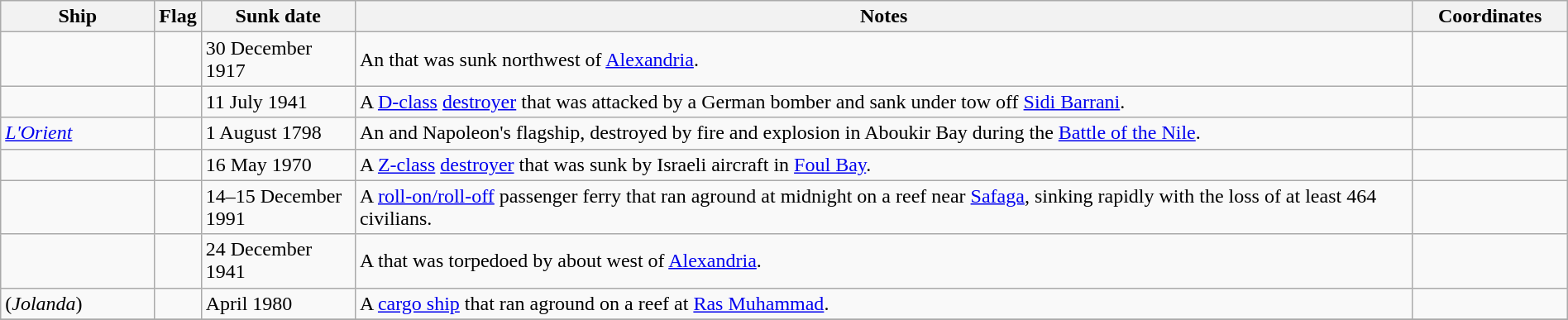<table class=wikitable | style = "width:100%">
<tr>
<th style="width:10%">Ship</th>
<th>Flag</th>
<th style="width:10%">Sunk date</th>
<th style="width:70%">Notes</th>
<th style="width:10%">Coordinates</th>
</tr>
<tr>
<td></td>
<td></td>
<td>30 December 1917</td>
<td>An  that was sunk northwest of <a href='#'>Alexandria</a>.</td>
<td></td>
</tr>
<tr>
<td></td>
<td></td>
<td>11 July 1941</td>
<td>A <a href='#'>D-class</a> <a href='#'>destroyer</a> that was attacked by a German bomber and sank under tow off <a href='#'>Sidi Barrani</a>.</td>
<td></td>
</tr>
<tr>
<td><a href='#'><em>L'Orient</em></a></td>
<td></td>
<td>1 August 1798</td>
<td>An  and Napoleon's flagship, destroyed by fire and explosion in Aboukir Bay during the <a href='#'>Battle of the Nile</a>.</td>
<td></td>
</tr>
<tr>
<td></td>
<td></td>
<td>16 May 1970</td>
<td>A <a href='#'>Z-class</a> <a href='#'>destroyer</a> that was sunk by Israeli aircraft in <a href='#'>Foul Bay</a>.</td>
<td></td>
</tr>
<tr>
<td></td>
<td></td>
<td>14–15 December 1991</td>
<td>A <a href='#'>roll-on/roll-off</a> passenger ferry that ran aground at midnight on a reef near <a href='#'>Safaga</a>, sinking rapidly with the loss of at least 464 civilians.</td>
<td></td>
</tr>
<tr>
<td></td>
<td></td>
<td>24 December 1941</td>
<td>A  that was torpedoed by  about  west of <a href='#'>Alexandria</a>.</td>
<td></td>
</tr>
<tr>
<td> (<em>Jolanda</em>)</td>
<td></td>
<td>April 1980</td>
<td>A <a href='#'>cargo ship</a> that ran aground on a reef at <a href='#'>Ras Muhammad</a>.</td>
<td></td>
</tr>
<tr>
</tr>
</table>
